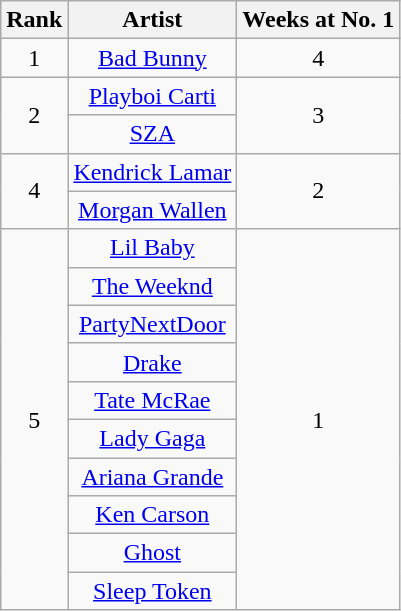<table class="wikitable plainrowheaders" style="text-align:center;">
<tr>
<th scope="col">Rank</th>
<th scope="col">Artist</th>
<th scope="col">Weeks at No. 1</th>
</tr>
<tr>
<td>1</td>
<td><a href='#'>Bad Bunny</a></td>
<td>4</td>
</tr>
<tr>
<td rowspan="2">2</td>
<td><a href='#'>Playboi Carti</a></td>
<td rowspan="2">3</td>
</tr>
<tr>
<td><a href='#'>SZA</a></td>
</tr>
<tr>
<td rowspan="2">4</td>
<td><a href='#'>Kendrick Lamar</a></td>
<td rowspan="2">2</td>
</tr>
<tr>
<td><a href='#'>Morgan Wallen</a></td>
</tr>
<tr>
<td rowspan="10">5</td>
<td><a href='#'>Lil Baby</a></td>
<td rowspan="10">1</td>
</tr>
<tr>
<td><a href='#'>The Weeknd</a></td>
</tr>
<tr>
<td><a href='#'>PartyNextDoor</a></td>
</tr>
<tr>
<td><a href='#'>Drake</a></td>
</tr>
<tr>
<td><a href='#'>Tate McRae</a></td>
</tr>
<tr>
<td><a href='#'>Lady Gaga</a></td>
</tr>
<tr>
<td><a href='#'>Ariana Grande</a></td>
</tr>
<tr>
<td><a href='#'>Ken Carson</a></td>
</tr>
<tr>
<td><a href='#'>Ghost</a></td>
</tr>
<tr>
<td><a href='#'>Sleep Token</a></td>
</tr>
</table>
